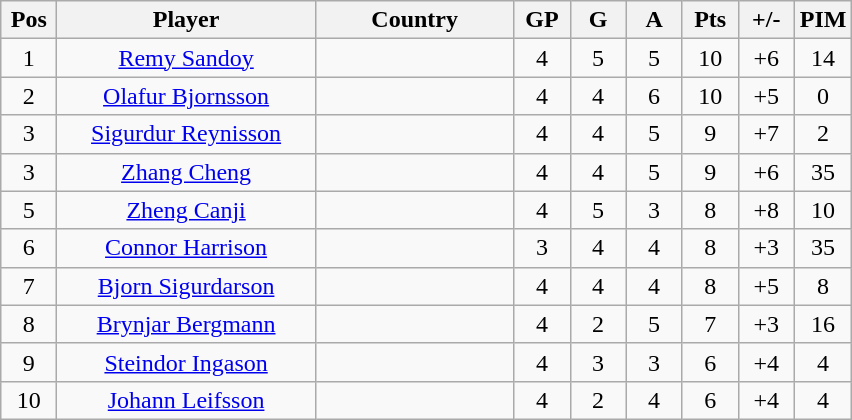<table class="wikitable sortable" style="text-align: center;">
<tr>
<th width=30>Pos</th>
<th width=165>Player</th>
<th width=125>Country</th>
<th width=30>GP</th>
<th width=30>G</th>
<th width=30>A</th>
<th width=30>Pts</th>
<th width=30>+/-</th>
<th width=30>PIM</th>
</tr>
<tr>
<td>1</td>
<td><a href='#'>Remy Sandoy</a></td>
<td></td>
<td>4</td>
<td>5</td>
<td>5</td>
<td>10</td>
<td>+6</td>
<td>14</td>
</tr>
<tr>
<td>2</td>
<td><a href='#'>Olafur Bjornsson</a></td>
<td></td>
<td>4</td>
<td>4</td>
<td>6</td>
<td>10</td>
<td>+5</td>
<td>0</td>
</tr>
<tr>
<td>3</td>
<td><a href='#'>Sigurdur Reynisson</a></td>
<td></td>
<td>4</td>
<td>4</td>
<td>5</td>
<td>9</td>
<td>+7</td>
<td>2</td>
</tr>
<tr>
<td>3</td>
<td><a href='#'>Zhang Cheng</a></td>
<td></td>
<td>4</td>
<td>4</td>
<td>5</td>
<td>9</td>
<td>+6</td>
<td>35</td>
</tr>
<tr>
<td>5</td>
<td><a href='#'>Zheng Canji</a></td>
<td></td>
<td>4</td>
<td>5</td>
<td>3</td>
<td>8</td>
<td>+8</td>
<td>10</td>
</tr>
<tr>
<td>6</td>
<td><a href='#'>Connor Harrison</a></td>
<td></td>
<td>3</td>
<td>4</td>
<td>4</td>
<td>8</td>
<td>+3</td>
<td>35</td>
</tr>
<tr>
<td>7</td>
<td><a href='#'>Bjorn Sigurdarson</a></td>
<td></td>
<td>4</td>
<td>4</td>
<td>4</td>
<td>8</td>
<td>+5</td>
<td>8</td>
</tr>
<tr>
<td>8</td>
<td><a href='#'>Brynjar Bergmann</a></td>
<td></td>
<td>4</td>
<td>2</td>
<td>5</td>
<td>7</td>
<td>+3</td>
<td>16</td>
</tr>
<tr>
<td>9</td>
<td><a href='#'>Steindor Ingason</a></td>
<td></td>
<td>4</td>
<td>3</td>
<td>3</td>
<td>6</td>
<td>+4</td>
<td>4</td>
</tr>
<tr>
<td>10</td>
<td><a href='#'>Johann Leifsson</a></td>
<td></td>
<td>4</td>
<td>2</td>
<td>4</td>
<td>6</td>
<td>+4</td>
<td>4</td>
</tr>
</table>
